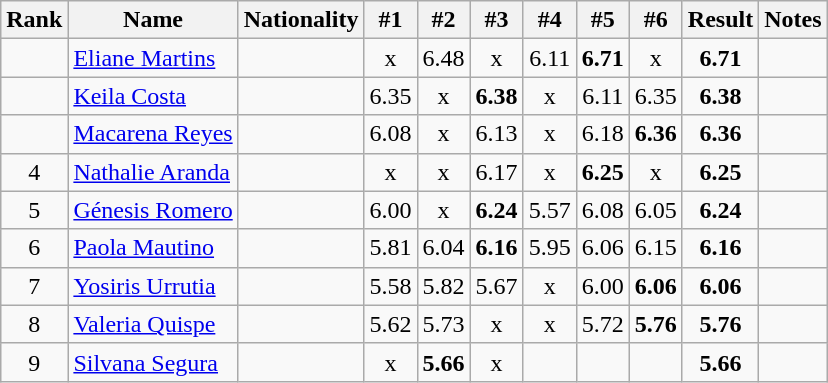<table class="wikitable sortable" style="text-align:center">
<tr>
<th>Rank</th>
<th>Name</th>
<th>Nationality</th>
<th>#1</th>
<th>#2</th>
<th>#3</th>
<th>#4</th>
<th>#5</th>
<th>#6</th>
<th>Result</th>
<th>Notes</th>
</tr>
<tr>
<td></td>
<td align=left><a href='#'>Eliane Martins</a></td>
<td align=left></td>
<td>x</td>
<td>6.48</td>
<td>x</td>
<td>6.11</td>
<td><strong>6.71</strong></td>
<td>x</td>
<td><strong>6.71</strong></td>
<td></td>
</tr>
<tr>
<td></td>
<td align=left><a href='#'>Keila Costa</a></td>
<td align=left></td>
<td>6.35</td>
<td>x</td>
<td><strong>6.38</strong></td>
<td>x</td>
<td>6.11</td>
<td>6.35</td>
<td><strong>6.38</strong></td>
<td></td>
</tr>
<tr>
<td></td>
<td align=left><a href='#'>Macarena Reyes</a></td>
<td align=left></td>
<td>6.08</td>
<td>x</td>
<td>6.13</td>
<td>x</td>
<td>6.18</td>
<td><strong>6.36</strong></td>
<td><strong>6.36</strong></td>
<td></td>
</tr>
<tr>
<td>4</td>
<td align=left><a href='#'>Nathalie Aranda</a></td>
<td align=left></td>
<td>x</td>
<td>x</td>
<td>6.17</td>
<td>x</td>
<td><strong>6.25</strong></td>
<td>x</td>
<td><strong>6.25</strong></td>
<td></td>
</tr>
<tr>
<td>5</td>
<td align=left><a href='#'>Génesis Romero</a></td>
<td align=left></td>
<td>6.00</td>
<td>x</td>
<td><strong>6.24</strong></td>
<td>5.57</td>
<td>6.08</td>
<td>6.05</td>
<td><strong>6.24</strong></td>
<td></td>
</tr>
<tr>
<td>6</td>
<td align=left><a href='#'>Paola Mautino</a></td>
<td align=left></td>
<td>5.81</td>
<td>6.04</td>
<td><strong>6.16</strong></td>
<td>5.95</td>
<td>6.06</td>
<td>6.15</td>
<td><strong>6.16</strong></td>
<td></td>
</tr>
<tr>
<td>7</td>
<td align=left><a href='#'>Yosiris Urrutia</a></td>
<td align=left></td>
<td>5.58</td>
<td>5.82</td>
<td>5.67</td>
<td>x</td>
<td>6.00</td>
<td><strong>6.06</strong></td>
<td><strong>6.06</strong></td>
<td></td>
</tr>
<tr>
<td>8</td>
<td align=left><a href='#'>Valeria Quispe</a></td>
<td align=left></td>
<td>5.62</td>
<td>5.73</td>
<td>x</td>
<td>x</td>
<td>5.72</td>
<td><strong>5.76</strong></td>
<td><strong>5.76</strong></td>
<td></td>
</tr>
<tr>
<td>9</td>
<td align=left><a href='#'>Silvana Segura</a></td>
<td align=left></td>
<td>x</td>
<td><strong>5.66</strong></td>
<td>x</td>
<td></td>
<td></td>
<td></td>
<td><strong>5.66</strong></td>
<td></td>
</tr>
</table>
